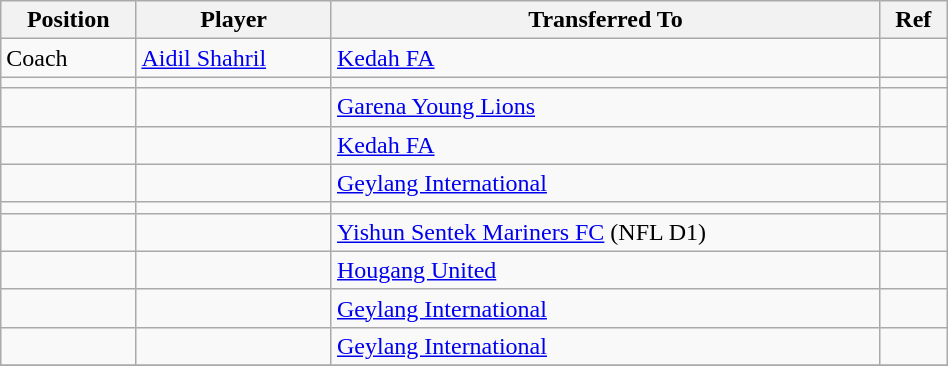<table class="wikitable sortable" style="width:50%; text-align:center; font-size:100%; text-align:left;">
<tr>
<th><strong>Position</strong></th>
<th><strong>Player</strong></th>
<th><strong>Transferred To</strong></th>
<th><strong>Ref</strong></th>
</tr>
<tr>
<td>Coach</td>
<td> <a href='#'>Aidil Shahril</a></td>
<td> <a href='#'>Kedah FA</a></td>
<td></td>
</tr>
<tr>
<td></td>
<td></td>
<td></td>
<td></td>
</tr>
<tr>
<td></td>
<td></td>
<td> <a href='#'>Garena Young Lions</a></td>
<td></td>
</tr>
<tr>
<td></td>
<td></td>
<td> <a href='#'>Kedah FA</a></td>
<td></td>
</tr>
<tr>
<td></td>
<td></td>
<td> <a href='#'>Geylang International</a></td>
<td></td>
</tr>
<tr>
<td></td>
<td></td>
<td></td>
<td></td>
</tr>
<tr>
<td></td>
<td></td>
<td> <a href='#'>Yishun Sentek Mariners FC</a> (NFL D1)</td>
<td></td>
</tr>
<tr>
<td></td>
<td></td>
<td> <a href='#'>Hougang United</a></td>
<td></td>
</tr>
<tr>
<td></td>
<td></td>
<td> <a href='#'>Geylang International</a></td>
<td></td>
</tr>
<tr>
<td></td>
<td></td>
<td> <a href='#'>Geylang International</a></td>
<td></td>
</tr>
<tr>
</tr>
</table>
